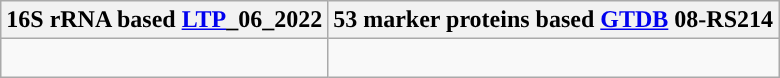<table class="wikitable">
<tr>
<th colspan=1>16S rRNA based <a href='#'>LTP</a>_06_2022</th>
<th colspan=1>53 marker proteins based <a href='#'>GTDB</a> 08-RS214</th>
</tr>
<tr>
<td style="vertical-align:top"><br></td>
<td><br></td>
</tr>
</table>
